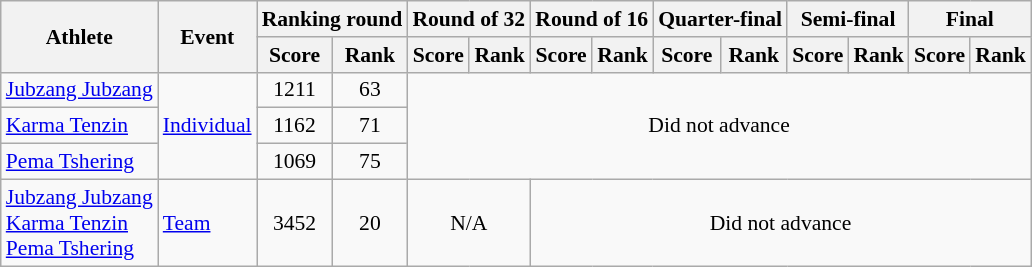<table class="wikitable" style="font-size:90%">
<tr>
<th rowspan="2">Athlete</th>
<th rowspan="2">Event</th>
<th colspan="2">Ranking round</th>
<th colspan="2">Round of 32</th>
<th colspan="2">Round of 16</th>
<th colspan="2">Quarter-final</th>
<th colspan="2">Semi-final</th>
<th colspan="2">Final</th>
</tr>
<tr>
<th>Score</th>
<th>Rank</th>
<th>Score</th>
<th>Rank</th>
<th>Score</th>
<th>Rank</th>
<th>Score</th>
<th>Rank</th>
<th>Score</th>
<th>Rank</th>
<th>Score</th>
<th>Rank</th>
</tr>
<tr>
<td><a href='#'>Jubzang Jubzang</a></td>
<td rowspan="3"><a href='#'>Individual</a></td>
<td align=center>1211</td>
<td align=center>63</td>
<td colspan="10" rowspan="3" align="center">Did not advance</td>
</tr>
<tr>
<td><a href='#'>Karma Tenzin</a></td>
<td align=center>1162</td>
<td align=center>71</td>
</tr>
<tr>
<td><a href='#'>Pema Tshering</a></td>
<td align=center>1069</td>
<td align=center>75</td>
</tr>
<tr>
<td align=left><a href='#'>Jubzang Jubzang</a><br><a href='#'>Karma Tenzin</a><br><a href='#'>Pema Tshering</a></td>
<td align=left><a href='#'>Team</a></td>
<td align=center>3452</td>
<td align=center>20</td>
<td align=center colspan=2>N/A</td>
<td align=center colspan=8>Did not advance</td>
</tr>
</table>
